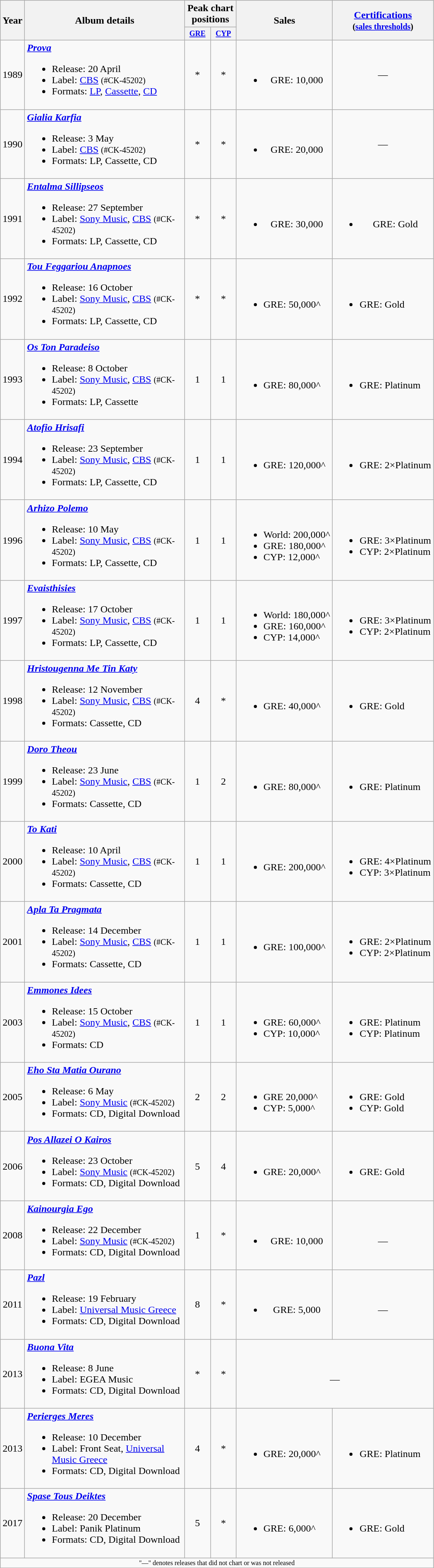<table class="wikitable" style="text-align:center;">
<tr>
<th rowspan="2">Year</th>
<th rowspan="2" style="width:250px;">Album details</th>
<th colspan="2">Peak chart positions</th>
<th rowspan="2">Sales</th>
<th rowspan="2"><a href='#'>Certifications</a><br><small>(<a href='#'>sales thresholds</a>)</small></th>
</tr>
<tr>
<th style="width:3em;font-size:75%"><a href='#'>GRE</a></th>
<th style="width:3em;font-size:75%"><a href='#'>CYP</a></th>
</tr>
<tr>
<td>1989</td>
<td align="left"><strong><em><a href='#'>Prova</a></em></strong><br><ul><li>Release: 20 April</li><li>Label: <a href='#'>CBS</a> <small>(#CK-45202)</small></li><li>Formats: <a href='#'>LP</a>, <a href='#'>Cassette</a>, <a href='#'>CD</a></li></ul></td>
<td>*</td>
<td>*</td>
<td align="centre"><br><ul><li>GRE: 10,000</li></ul></td>
<td align="centre">—</td>
</tr>
<tr>
<td>1990</td>
<td align="left"><strong><em><a href='#'>Gialia Karfia</a></em></strong><br><ul><li>Release: 3 May</li><li>Label: <a href='#'>CBS</a> <small>(#CK-45202)</small></li><li>Formats: LP, Cassette, CD</li></ul></td>
<td>*</td>
<td>*</td>
<td align="centre"><br><ul><li>GRE: 20,000</li></ul></td>
<td align="centre">—</td>
</tr>
<tr>
<td>1991</td>
<td align="left"><strong><em><a href='#'>Entalma Sillipseos</a></em></strong><br><ul><li>Release: 27 September</li><li>Label: <a href='#'>Sony Music</a>, <a href='#'>CBS</a> <small>(#CK-45202)</small></li><li>Formats: LP, Cassette, CD</li></ul></td>
<td>*</td>
<td>*</td>
<td align="centre"><br><ul><li>GRE: 30,000</li></ul></td>
<td align="centre"><br><ul><li>GRE: Gold</li></ul></td>
</tr>
<tr>
<td>1992</td>
<td align="left"><strong><em><a href='#'>Tou Feggariou Anapnoes</a></em></strong><br><ul><li>Release: 16 October</li><li>Label: <a href='#'>Sony Music</a>, <a href='#'>CBS</a> <small>(#CK-45202)</small></li><li>Formats: LP, Cassette, CD</li></ul></td>
<td>*</td>
<td>*</td>
<td align="left"><br><ul><li>GRE: 50,000^</li></ul></td>
<td align="left"><br><ul><li>GRE: Gold</li></ul></td>
</tr>
<tr>
<td>1993</td>
<td align="left"><strong><em><a href='#'>Os Ton Paradeiso</a></em></strong><br><ul><li>Release: 8 October</li><li>Label: <a href='#'>Sony Music</a>, <a href='#'>CBS</a> <small>(#CK-45202)</small></li><li>Formats: LP, Cassette</li></ul></td>
<td>1</td>
<td>1</td>
<td align="left"><br><ul><li>GRE: 80,000^</li></ul></td>
<td align="left"><br><ul><li>GRE: Platinum</li></ul></td>
</tr>
<tr>
<td>1994</td>
<td align="left"><strong><em><a href='#'>Atofio Hrisafi</a></em></strong><br><ul><li>Release: 23 September</li><li>Label: <a href='#'>Sony Music</a>, <a href='#'>CBS</a> <small>(#CK-45202)</small></li><li>Formats: LP, Cassette, CD</li></ul></td>
<td>1</td>
<td>1</td>
<td align="left"><br><ul><li>GRE: 120,000^</li></ul></td>
<td align="left"><br><ul><li>GRE: 2×Platinum</li></ul></td>
</tr>
<tr>
<td>1996</td>
<td align="left"><strong><em><a href='#'>Arhizo Polemo</a></em></strong><br><ul><li>Release: 10 May</li><li>Label: <a href='#'>Sony Music</a>, <a href='#'>CBS</a> <small>(#CK-45202)</small></li><li>Formats: LP, Cassette, CD</li></ul></td>
<td>1</td>
<td>1</td>
<td align="left"><br><ul><li>World: 200,000^</li><li>GRE: 180,000^</li><li>CYP: 12,000^</li></ul></td>
<td align="left"><br><ul><li>GRE: 3×Platinum</li><li>CYP: 2×Platinum</li></ul></td>
</tr>
<tr>
<td>1997</td>
<td align="left"><strong><em><a href='#'>Evaisthisies</a></em></strong><br><ul><li>Release: 17 October</li><li>Label: <a href='#'>Sony Music</a>, <a href='#'>CBS</a> <small>(#CK-45202)</small></li><li>Formats: LP, Cassette, CD</li></ul></td>
<td>1</td>
<td>1</td>
<td align="left"><br><ul><li>World: 180,000^</li><li>GRE: 160,000^</li><li>CYP: 14,000^</li></ul></td>
<td align="left"><br><ul><li>GRE: 3×Platinum</li><li>CYP: 2×Platinum</li></ul></td>
</tr>
<tr>
<td>1998</td>
<td align="left"><strong><em><a href='#'>Hristougenna Me Tin Katy</a></em></strong><br><ul><li>Release: 12 November</li><li>Label: <a href='#'>Sony Music</a>, <a href='#'>CBS</a> <small>(#CK-45202)</small></li><li>Formats: Cassette, CD</li></ul></td>
<td>4</td>
<td>*</td>
<td align="left"><br><ul><li>GRE: 40,000^</li></ul></td>
<td align="left"><br><ul><li>GRE: Gold</li></ul></td>
</tr>
<tr>
<td>1999</td>
<td align="left"><strong><em><a href='#'>Doro Theou</a></em></strong><br><ul><li>Release: 23 June</li><li>Label: <a href='#'>Sony Music</a>, <a href='#'>CBS</a> <small>(#CK-45202)</small></li><li>Formats: Cassette, CD</li></ul></td>
<td>1</td>
<td>2</td>
<td align="left"><br><ul><li>GRE: 80,000^</li></ul></td>
<td align="left"><br><ul><li>GRE: Platinum</li></ul></td>
</tr>
<tr>
<td>2000</td>
<td align="left"><strong><em><a href='#'>To Kati</a></em></strong><br><ul><li>Release: 10 April</li><li>Label: <a href='#'>Sony Music</a>, <a href='#'>CBS</a> <small>(#CK-45202)</small></li><li>Formats: Cassette, CD</li></ul></td>
<td>1</td>
<td>1</td>
<td align="left"><br><ul><li>GRE: 200,000^</li></ul></td>
<td align="left"><br><ul><li>GRE: 4×Platinum</li><li>CYP: 3×Platinum</li></ul></td>
</tr>
<tr>
<td>2001</td>
<td align="left"><strong><em><a href='#'>Apla Ta Pragmata</a></em></strong><br><ul><li>Release: 14 December</li><li>Label: <a href='#'>Sony Music</a>, <a href='#'>CBS</a> <small>(#CK-45202)</small></li><li>Formats: Cassette, CD</li></ul></td>
<td>1</td>
<td>1</td>
<td align="left"><br><ul><li>GRE: 100,000^</li></ul></td>
<td align="left"><br><ul><li>GRE: 2×Platinum</li><li>CYP: 2×Platinum</li></ul></td>
</tr>
<tr>
<td>2003</td>
<td align="left"><strong><em><a href='#'>Emmones Idees</a></em></strong><br><ul><li>Release: 15 October</li><li>Label: <a href='#'>Sony Music</a>, <a href='#'>CBS</a> <small>(#CK-45202)</small></li><li>Formats: CD</li></ul></td>
<td>1</td>
<td>1</td>
<td align="left"><br><ul><li>GRE: 60,000^</li><li>CYP: 10,000^</li></ul></td>
<td align="left"><br><ul><li>GRE: Platinum</li><li>CYP: Platinum</li></ul></td>
</tr>
<tr>
<td>2005</td>
<td align="left"><strong><em><a href='#'>Eho Sta Matia Ourano</a></em></strong><br><ul><li>Release: 6 May</li><li>Label: <a href='#'>Sony Music</a> <small>(#CK-45202)</small></li><li>Formats: CD, Digital Download</li></ul></td>
<td>2</td>
<td>2</td>
<td align="left"><br><ul><li>GRE 20,000^</li><li>CYP: 5,000^</li></ul></td>
<td align="left"><br><ul><li>GRE: Gold</li><li>CYP: Gold</li></ul></td>
</tr>
<tr>
<td>2006</td>
<td align="left"><strong><em><a href='#'>Pos Allazei O Kairos</a></em></strong><br><ul><li>Release: 23 October</li><li>Label: <a href='#'>Sony Music</a> <small>(#CK-45202)</small></li><li>Formats: CD, Digital Download</li></ul></td>
<td>5</td>
<td>4</td>
<td align="left"><br><ul><li>GRE: 20,000^</li></ul></td>
<td align="left"><br><ul><li>GRE: Gold</li></ul></td>
</tr>
<tr>
<td>2008</td>
<td align="left"><strong><em><a href='#'>Kainourgia Ego</a></em></strong><br><ul><li>Release: 22 December</li><li>Label: <a href='#'>Sony Music</a> <small>(#CK-45202)</small></li><li>Formats: CD, Digital Download</li></ul></td>
<td>1</td>
<td>*</td>
<td align="centre"><br><ul><li>GRE: 10,000</li></ul></td>
<td align="centre"><br>—</td>
</tr>
<tr>
<td>2011</td>
<td align="left"><strong><em><a href='#'>Pazl</a></em></strong><br><ul><li>Release: 19 February</li><li>Label: <a href='#'>Universal Music Greece</a></li><li>Formats: CD, Digital Download</li></ul></td>
<td>8</td>
<td>*</td>
<td align="centre"><br><ul><li>GRE: 5,000</li></ul></td>
<td align="centre"><br>—</td>
</tr>
<tr>
<td>2013</td>
<td align="left"><strong><em><a href='#'>Buona Vita</a></em></strong><br><ul><li>Release: 8 June</li><li>Label: EGEA Music</li><li>Formats: CD, Digital Download</li></ul></td>
<td>*</td>
<td>*</td>
<td colspan="2" align="centre"><br>—</td>
</tr>
<tr>
<td>2013</td>
<td align="left"><strong><em><a href='#'>Perierges Meres</a></em></strong><br><ul><li>Release: 10 December</li><li>Label: Front Seat, <a href='#'>Universal Music Greece</a></li><li>Formats: CD, Digital Download</li></ul></td>
<td>4</td>
<td>*</td>
<td align="left"><br><ul><li>GRE: 20,000^</li></ul></td>
<td align="left"><br><ul><li>GRE: Platinum</li></ul></td>
</tr>
<tr>
<td>2017</td>
<td align="left"><strong><em><a href='#'>Spase Tous Deiktes</a></em></strong><br><ul><li>Release: 20 December</li><li>Label: Panik Platinum</li><li>Formats: CD, Digital Download</li></ul></td>
<td>5</td>
<td>*</td>
<td align="left"><br><ul><li>GRE: 6,000^ </li></ul></td>
<td align="left"><br><ul><li>GRE: Gold </li></ul></td>
</tr>
<tr>
<td colspan="8" style="text-align:center; font-size:8pt;">"—" denotes releases that did not chart or was not released</td>
</tr>
</table>
